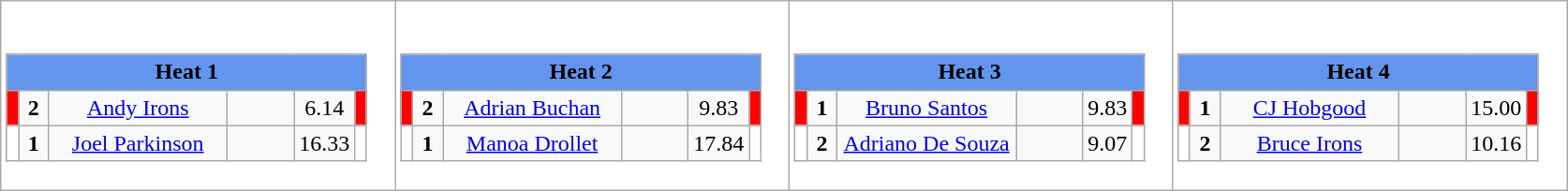<table class="wikitable" style="background:#FFFFFF;">
<tr>
<td><div><br><table class="wikitable">
<tr>
<td colspan=6 align="center" style="background:#6495ED;"><strong>Heat 1</strong></td>
</tr>
<tr>
<td width=01px style="background:#FF0000;"></td>
<td width=14px align="center"><strong>2</strong></td>
<td width=120px align="center"><a href='#'>Andy Irons</a></td>
<td width=40px align="center"></td>
<td width=20px align="center">6.14</td>
<td width=01px style="background:#FF0000;"></td>
</tr>
<tr>
<td width=01px style="background:#FFFFFF;"></td>
<td width=14px align="center"><strong>1</strong></td>
<td width=120px align="center"><a href='#'>Joel Parkinson</a></td>
<td width=40px align="center"></td>
<td width=20px align="center">16.33</td>
<td width=01px style="background:#FFFFFF;"></td>
</tr>
</table>
</div></td>
<td><div><br><table class="wikitable">
<tr>
<td colspan=6 align="center" style="background:#6495ED;"><strong>Heat 2</strong></td>
</tr>
<tr>
<td width=01px style="background:#FF0000;"></td>
<td width=14px align="center"><strong>2</strong></td>
<td width=120px align="center"><a href='#'>Adrian Buchan</a></td>
<td width=40px align="center"></td>
<td width=20px align="center">9.83</td>
<td width=01px style="background:#FF0000;"></td>
</tr>
<tr>
<td width=01px style="background:#FFFFFF;"></td>
<td width=14px align="center"><strong>1</strong></td>
<td width=120px align="center"><a href='#'>Manoa Drollet</a></td>
<td width=40px align="center"></td>
<td width=20px align="center">17.84</td>
<td width=01px style="background:#FFFFFF;"></td>
</tr>
</table>
</div></td>
<td><div><br><table class="wikitable">
<tr>
<td colspan=6 align="center" style="background:#6495ED;"><strong>Heat 3</strong></td>
</tr>
<tr>
<td width=01px style="background:#FF0000;"></td>
<td width=14px align="center"><strong>1</strong></td>
<td width=120px align="center"><a href='#'>Bruno Santos</a></td>
<td width=40px align="center"></td>
<td width=20px align="center">9.83</td>
<td width=01px style="background:#FF0000;"></td>
</tr>
<tr>
<td width=01px style="background:#FFFFFF;"></td>
<td width=14px align="center"><strong>2</strong></td>
<td width=120px align="center"><a href='#'>Adriano De Souza</a></td>
<td width=40px align="center"></td>
<td width=20px align="center">9.07</td>
<td width=01px style="background:#FFFFFF;"></td>
</tr>
</table>
</div></td>
<td><div><br><table class="wikitable">
<tr>
<td colspan=6 align="center" style="background:#6495ED;"><strong>Heat 4</strong></td>
</tr>
<tr>
<td width=01px style="background:#FF0000;"></td>
<td width=14px align="center"><strong>1</strong></td>
<td width=120px align="center"><a href='#'>CJ Hobgood</a></td>
<td width=40px align="center"></td>
<td width=20px align="center">15.00</td>
<td width=01px style="background:#FF0000;"></td>
</tr>
<tr>
<td width=01px style="background:#FFFFFF;"></td>
<td width=14px align="center"><strong>2</strong></td>
<td width=120px align="center"><a href='#'>Bruce Irons</a></td>
<td width=40px align="center"></td>
<td width=20px align="center">10.16</td>
<td width=01px style="background:#FFFFFF;"></td>
</tr>
</table>
</div></td>
</tr>
</table>
